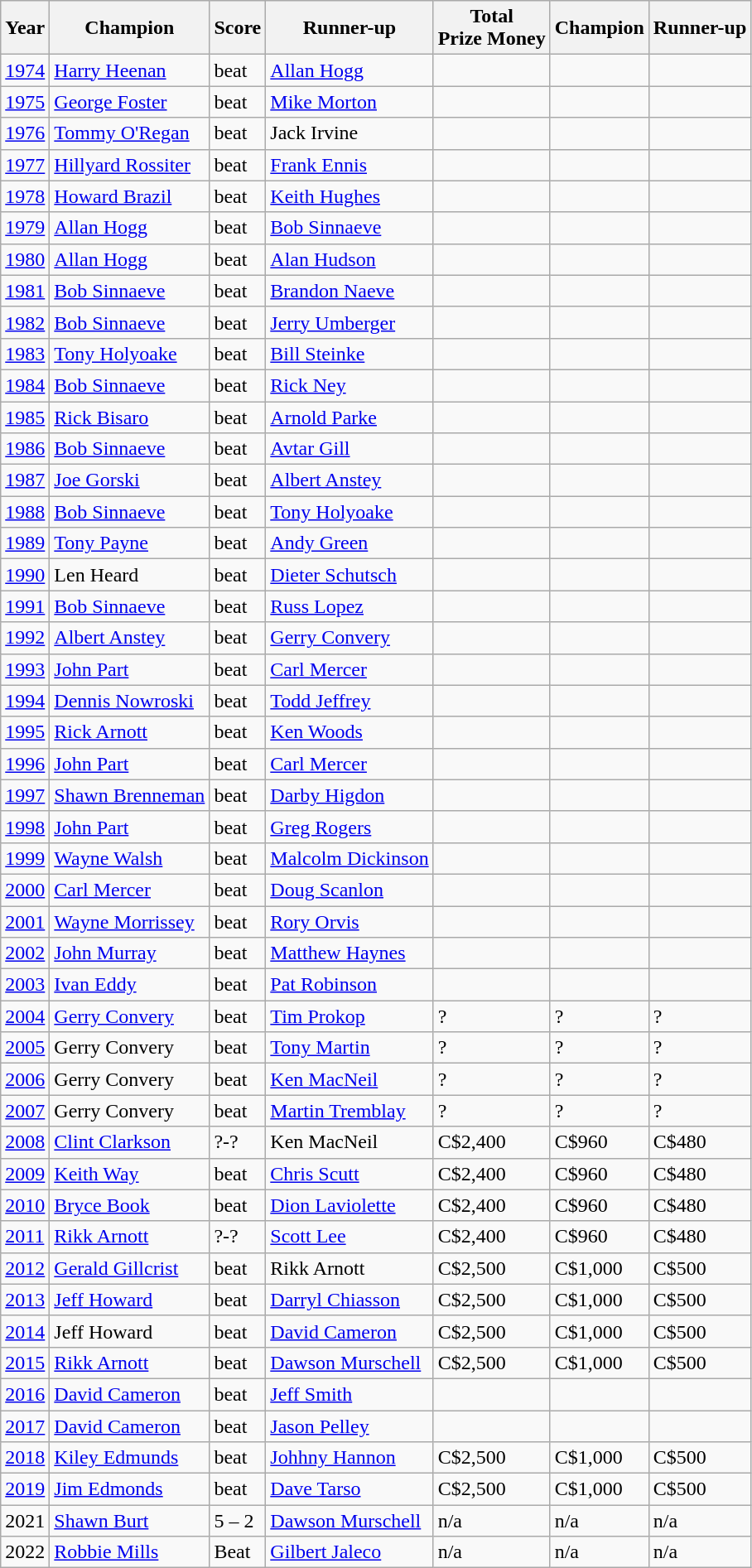<table class="wikitable">
<tr>
<th>Year</th>
<th>Champion</th>
<th>Score</th>
<th>Runner-up</th>
<th>Total<br>Prize Money</th>
<th>Champion</th>
<th>Runner-up</th>
</tr>
<tr>
<td><a href='#'>1974</a></td>
<td> <a href='#'>Harry Heenan</a></td>
<td>beat</td>
<td> <a href='#'>Allan Hogg</a></td>
<td></td>
<td></td>
<td></td>
</tr>
<tr>
<td><a href='#'>1975</a></td>
<td> <a href='#'>George Foster</a></td>
<td>beat</td>
<td> <a href='#'>Mike Morton</a></td>
<td></td>
<td></td>
<td></td>
</tr>
<tr>
<td><a href='#'>1976</a></td>
<td> <a href='#'>Tommy O'Regan</a></td>
<td>beat</td>
<td> Jack Irvine</td>
<td></td>
<td></td>
<td></td>
</tr>
<tr>
<td><a href='#'>1977</a></td>
<td> <a href='#'>Hillyard Rossiter</a></td>
<td>beat</td>
<td> <a href='#'>Frank Ennis</a></td>
<td></td>
<td></td>
<td></td>
</tr>
<tr>
<td><a href='#'>1978</a></td>
<td> <a href='#'>Howard Brazil</a></td>
<td>beat</td>
<td> <a href='#'>Keith Hughes</a></td>
<td></td>
<td></td>
<td></td>
</tr>
<tr>
<td><a href='#'>1979</a></td>
<td> <a href='#'>Allan Hogg</a></td>
<td>beat</td>
<td> <a href='#'>Bob Sinnaeve</a></td>
<td></td>
<td></td>
<td></td>
</tr>
<tr>
<td><a href='#'>1980</a></td>
<td> <a href='#'>Allan Hogg</a></td>
<td>beat</td>
<td> <a href='#'>Alan Hudson</a></td>
<td></td>
<td></td>
<td></td>
</tr>
<tr>
<td><a href='#'>1981</a></td>
<td> <a href='#'>Bob Sinnaeve</a></td>
<td>beat</td>
<td> <a href='#'>Brandon Naeve</a></td>
<td></td>
<td></td>
<td></td>
</tr>
<tr>
<td><a href='#'>1982</a></td>
<td> <a href='#'>Bob Sinnaeve</a></td>
<td>beat</td>
<td> <a href='#'>Jerry Umberger</a></td>
<td></td>
<td></td>
<td></td>
</tr>
<tr>
<td><a href='#'>1983</a></td>
<td> <a href='#'>Tony Holyoake</a></td>
<td>beat</td>
<td> <a href='#'>Bill Steinke</a></td>
<td></td>
<td></td>
<td></td>
</tr>
<tr>
<td><a href='#'>1984</a></td>
<td> <a href='#'>Bob Sinnaeve</a></td>
<td>beat</td>
<td> <a href='#'>Rick Ney</a></td>
<td></td>
<td></td>
<td></td>
</tr>
<tr>
<td><a href='#'>1985</a></td>
<td> <a href='#'>Rick Bisaro</a></td>
<td>beat</td>
<td> <a href='#'>Arnold Parke</a></td>
<td></td>
<td></td>
<td></td>
</tr>
<tr>
<td><a href='#'>1986</a></td>
<td> <a href='#'>Bob Sinnaeve</a></td>
<td>beat</td>
<td> <a href='#'>Avtar Gill</a></td>
<td></td>
<td></td>
<td></td>
</tr>
<tr>
<td><a href='#'>1987</a></td>
<td> <a href='#'>Joe Gorski</a></td>
<td>beat</td>
<td> <a href='#'>Albert Anstey</a></td>
<td></td>
<td></td>
<td></td>
</tr>
<tr>
<td><a href='#'>1988</a></td>
<td> <a href='#'>Bob Sinnaeve</a></td>
<td>beat</td>
<td> <a href='#'>Tony Holyoake</a></td>
<td></td>
<td></td>
<td></td>
</tr>
<tr>
<td><a href='#'>1989</a></td>
<td> <a href='#'>Tony Payne</a></td>
<td>beat</td>
<td> <a href='#'>Andy Green</a></td>
<td></td>
<td></td>
<td></td>
</tr>
<tr>
<td><a href='#'>1990</a></td>
<td> Len Heard</td>
<td>beat</td>
<td> <a href='#'>Dieter Schutsch</a></td>
<td></td>
<td></td>
<td></td>
</tr>
<tr>
<td><a href='#'>1991</a></td>
<td> <a href='#'>Bob Sinnaeve</a></td>
<td>beat</td>
<td> <a href='#'>Russ Lopez</a></td>
<td></td>
<td></td>
<td></td>
</tr>
<tr>
<td><a href='#'>1992</a></td>
<td> <a href='#'>Albert Anstey</a></td>
<td>beat</td>
<td> <a href='#'>Gerry Convery</a></td>
<td></td>
<td></td>
<td></td>
</tr>
<tr>
<td><a href='#'>1993</a></td>
<td> <a href='#'>John Part</a></td>
<td>beat</td>
<td> <a href='#'>Carl Mercer</a></td>
<td></td>
<td></td>
<td></td>
</tr>
<tr>
<td><a href='#'>1994</a></td>
<td> <a href='#'>Dennis Nowroski</a></td>
<td>beat</td>
<td> <a href='#'>Todd Jeffrey</a></td>
<td></td>
<td></td>
<td></td>
</tr>
<tr>
<td><a href='#'>1995</a></td>
<td> <a href='#'>Rick Arnott</a></td>
<td>beat</td>
<td> <a href='#'>Ken Woods</a></td>
<td></td>
<td></td>
<td></td>
</tr>
<tr>
<td><a href='#'>1996</a></td>
<td> <a href='#'>John Part</a></td>
<td>beat</td>
<td> <a href='#'>Carl Mercer</a></td>
<td></td>
<td></td>
<td></td>
</tr>
<tr>
<td><a href='#'>1997</a></td>
<td> <a href='#'>Shawn Brenneman</a></td>
<td>beat</td>
<td> <a href='#'>Darby Higdon</a></td>
<td></td>
<td></td>
<td></td>
</tr>
<tr>
<td><a href='#'>1998</a></td>
<td> <a href='#'>John Part</a></td>
<td>beat</td>
<td> <a href='#'>Greg Rogers</a></td>
<td></td>
<td></td>
<td></td>
</tr>
<tr>
<td><a href='#'>1999</a></td>
<td> <a href='#'>Wayne Walsh</a></td>
<td>beat</td>
<td> <a href='#'>Malcolm Dickinson</a></td>
<td></td>
<td></td>
<td></td>
</tr>
<tr>
<td><a href='#'>2000</a></td>
<td> <a href='#'>Carl Mercer</a></td>
<td>beat</td>
<td> <a href='#'>Doug Scanlon</a></td>
<td></td>
<td></td>
<td></td>
</tr>
<tr>
<td><a href='#'>2001</a></td>
<td> <a href='#'>Wayne Morrissey</a></td>
<td>beat</td>
<td> <a href='#'>Rory Orvis</a></td>
<td></td>
<td></td>
<td></td>
</tr>
<tr>
<td><a href='#'>2002</a></td>
<td> <a href='#'>John Murray</a></td>
<td>beat</td>
<td> <a href='#'>Matthew Haynes</a></td>
<td></td>
<td></td>
<td></td>
</tr>
<tr>
<td><a href='#'>2003</a></td>
<td> <a href='#'>Ivan Eddy</a></td>
<td>beat</td>
<td> <a href='#'>Pat Robinson</a></td>
<td></td>
<td></td>
<td></td>
</tr>
<tr>
<td><a href='#'>2004</a></td>
<td> <a href='#'>Gerry Convery</a></td>
<td>beat</td>
<td> <a href='#'>Tim Prokop</a></td>
<td>?</td>
<td>?</td>
<td>?</td>
</tr>
<tr>
<td><a href='#'>2005</a></td>
<td> Gerry Convery</td>
<td>beat</td>
<td> <a href='#'>Tony Martin</a></td>
<td>?</td>
<td>?</td>
<td>?</td>
</tr>
<tr>
<td><a href='#'>2006</a></td>
<td> Gerry Convery</td>
<td>beat</td>
<td> <a href='#'>Ken MacNeil</a></td>
<td>?</td>
<td>?</td>
<td>?</td>
</tr>
<tr>
<td><a href='#'>2007</a></td>
<td> Gerry Convery</td>
<td>beat</td>
<td> <a href='#'>Martin Tremblay</a></td>
<td>?</td>
<td>?</td>
<td>?</td>
</tr>
<tr>
<td><a href='#'>2008</a></td>
<td> <a href='#'>Clint Clarkson</a></td>
<td>?-?</td>
<td> Ken MacNeil</td>
<td>C$2,400</td>
<td>C$960</td>
<td>C$480</td>
</tr>
<tr>
<td><a href='#'>2009</a></td>
<td> <a href='#'>Keith Way</a></td>
<td>beat</td>
<td> <a href='#'>Chris Scutt</a></td>
<td>C$2,400</td>
<td>C$960</td>
<td>C$480</td>
</tr>
<tr>
<td><a href='#'>2010</a></td>
<td> <a href='#'>Bryce Book</a></td>
<td>beat</td>
<td> <a href='#'>Dion Laviolette</a></td>
<td>C$2,400</td>
<td>C$960</td>
<td>C$480</td>
</tr>
<tr>
<td><a href='#'>2011</a></td>
<td> <a href='#'>Rikk Arnott</a></td>
<td>?-?</td>
<td> <a href='#'>Scott Lee</a></td>
<td>C$2,400</td>
<td>C$960</td>
<td>C$480</td>
</tr>
<tr>
<td><a href='#'>2012</a></td>
<td> <a href='#'>Gerald Gillcrist</a></td>
<td>beat</td>
<td> Rikk Arnott</td>
<td>C$2,500</td>
<td>C$1,000</td>
<td>C$500</td>
</tr>
<tr>
<td><a href='#'>2013</a></td>
<td> <a href='#'>Jeff Howard</a></td>
<td>beat</td>
<td> <a href='#'>Darryl Chiasson</a></td>
<td>C$2,500</td>
<td>C$1,000</td>
<td>C$500</td>
</tr>
<tr>
<td><a href='#'>2014</a></td>
<td> Jeff Howard</td>
<td>beat</td>
<td> <a href='#'>David Cameron</a></td>
<td>C$2,500</td>
<td>C$1,000</td>
<td>C$500</td>
</tr>
<tr>
<td><a href='#'>2015</a></td>
<td> <a href='#'>Rikk Arnott</a></td>
<td>beat</td>
<td> <a href='#'>Dawson Murschell</a></td>
<td>C$2,500</td>
<td>C$1,000</td>
<td>C$500</td>
</tr>
<tr>
<td><a href='#'>2016</a></td>
<td> <a href='#'>David Cameron</a></td>
<td>beat</td>
<td> <a href='#'>Jeff Smith</a></td>
<td></td>
<td></td>
<td></td>
</tr>
<tr>
<td><a href='#'>2017</a></td>
<td> <a href='#'>David Cameron</a></td>
<td>beat</td>
<td> <a href='#'>Jason Pelley</a></td>
<td></td>
<td></td>
<td></td>
</tr>
<tr>
<td><a href='#'>2018</a></td>
<td> <a href='#'>Kiley Edmunds</a></td>
<td>beat</td>
<td> <a href='#'>Johhny Hannon</a></td>
<td>C$2,500</td>
<td>C$1,000</td>
<td>C$500</td>
</tr>
<tr>
<td><a href='#'>2019</a></td>
<td> <a href='#'>Jim Edmonds</a></td>
<td>beat</td>
<td> <a href='#'>Dave Tarso</a></td>
<td>C$2,500</td>
<td>C$1,000</td>
<td>C$500</td>
</tr>
<tr>
<td>2021</td>
<td> <a href='#'>Shawn Burt</a></td>
<td>5 – 2</td>
<td> <a href='#'>Dawson Murschell</a></td>
<td>n/a</td>
<td>n/a</td>
<td>n/a</td>
</tr>
<tr>
<td>2022</td>
<td> <a href='#'>Robbie Mills</a></td>
<td>Beat</td>
<td> <a href='#'>Gilbert Jaleco</a></td>
<td>n/a</td>
<td>n/a</td>
<td>n/a</td>
</tr>
</table>
